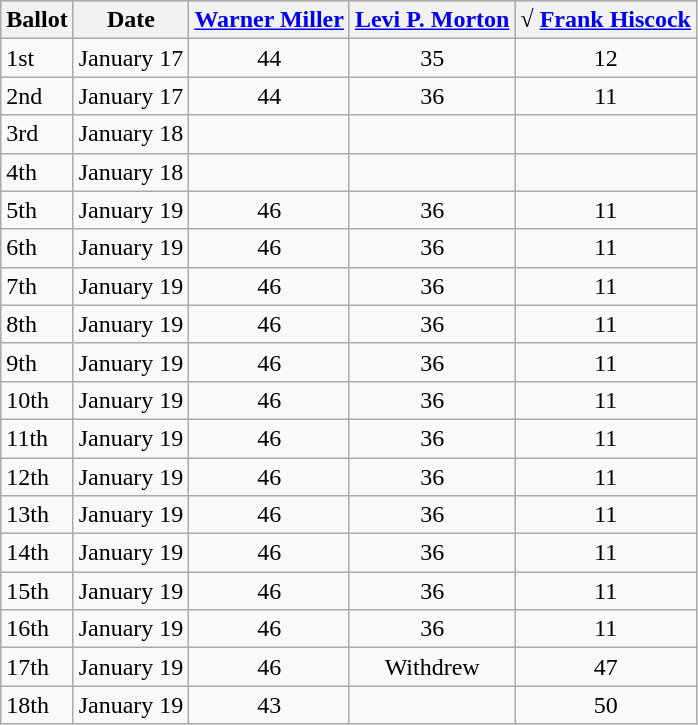<table class=wikitable>
<tr bgcolor=lightgrey>
<th>Ballot</th>
<th>Date</th>
<th><a href='#'>Warner Miller</a></th>
<th><a href='#'>Levi P. Morton</a></th>
<th><strong>√ <a href='#'>Frank Hiscock</a></strong></th>
</tr>
<tr>
<td>1st</td>
<td>January 17</td>
<td align=center>44</td>
<td align=center>35</td>
<td align=center>12</td>
</tr>
<tr>
<td>2nd</td>
<td>January 17</td>
<td align=center>44</td>
<td align=center>36</td>
<td align=center>11</td>
</tr>
<tr>
<td>3rd</td>
<td>January 18</td>
<td></td>
<td></td>
<td></td>
</tr>
<tr>
<td>4th</td>
<td>January 18</td>
<td></td>
<td></td>
<td></td>
</tr>
<tr>
<td>5th</td>
<td>January 19</td>
<td align=center>46</td>
<td align=center>36</td>
<td align=center>11</td>
</tr>
<tr>
<td>6th</td>
<td>January 19</td>
<td align=center>46</td>
<td align=center>36</td>
<td align=center>11</td>
</tr>
<tr>
<td>7th</td>
<td>January 19</td>
<td align=center>46</td>
<td align=center>36</td>
<td align=center>11</td>
</tr>
<tr>
<td>8th</td>
<td>January 19</td>
<td align=center>46</td>
<td align=center>36</td>
<td align=center>11</td>
</tr>
<tr>
<td>9th</td>
<td>January 19</td>
<td align=center>46</td>
<td align=center>36</td>
<td align=center>11</td>
</tr>
<tr>
<td>10th</td>
<td>January 19</td>
<td align=center>46</td>
<td align=center>36</td>
<td align=center>11</td>
</tr>
<tr>
<td>11th</td>
<td>January 19</td>
<td align=center>46</td>
<td align=center>36</td>
<td align=center>11</td>
</tr>
<tr>
<td>12th</td>
<td>January 19</td>
<td align=center>46</td>
<td align=center>36</td>
<td align=center>11</td>
</tr>
<tr>
<td>13th</td>
<td>January 19</td>
<td align=center>46</td>
<td align=center>36</td>
<td align=center>11</td>
</tr>
<tr>
<td>14th</td>
<td>January 19</td>
<td align=center>46</td>
<td align=center>36</td>
<td align=center>11</td>
</tr>
<tr>
<td>15th</td>
<td>January 19</td>
<td align=center>46</td>
<td align=center>36</td>
<td align=center>11</td>
</tr>
<tr>
<td>16th</td>
<td>January 19</td>
<td align=center>46</td>
<td align=center>36</td>
<td align=center>11</td>
</tr>
<tr>
<td>17th</td>
<td>January 19</td>
<td align=center>46</td>
<td align=center>Withdrew</td>
<td align=center>47</td>
</tr>
<tr>
<td>18th</td>
<td>January 19</td>
<td align=center>43</td>
<td></td>
<td align=center>50</td>
</tr>
</table>
